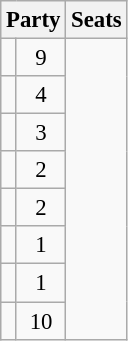<table class="wikitable" style="font-size: 95%;">
<tr>
<th colspan=2>Party</th>
<th>Seats</th>
</tr>
<tr>
<td></td>
<td align="center">9</td>
</tr>
<tr>
<td></td>
<td align="center">4</td>
</tr>
<tr>
<td></td>
<td align="center">3</td>
</tr>
<tr>
<td></td>
<td align="center">2</td>
</tr>
<tr>
<td></td>
<td align="center">2</td>
</tr>
<tr>
<td></td>
<td align="center">1</td>
</tr>
<tr>
<td></td>
<td align="center">1</td>
</tr>
<tr>
<td></td>
<td align="center">10</td>
</tr>
</table>
